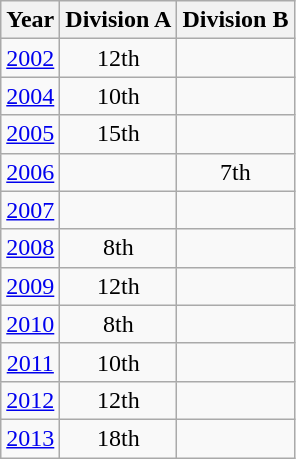<table class="wikitable" style="text-align:center">
<tr>
<th>Year</th>
<th>Division A</th>
<th>Division B</th>
</tr>
<tr>
<td><a href='#'>2002</a></td>
<td>12th</td>
<td></td>
</tr>
<tr>
<td><a href='#'>2004</a></td>
<td>10th</td>
<td></td>
</tr>
<tr>
<td><a href='#'>2005</a></td>
<td>15th</td>
<td></td>
</tr>
<tr>
<td><a href='#'>2006</a></td>
<td></td>
<td>7th</td>
</tr>
<tr>
<td><a href='#'>2007</a></td>
<td></td>
<td></td>
</tr>
<tr>
<td><a href='#'>2008</a></td>
<td>8th</td>
<td></td>
</tr>
<tr>
<td><a href='#'>2009</a></td>
<td>12th</td>
<td></td>
</tr>
<tr>
<td><a href='#'>2010</a></td>
<td>8th</td>
<td></td>
</tr>
<tr>
<td><a href='#'>2011</a></td>
<td>10th</td>
<td></td>
</tr>
<tr>
<td><a href='#'>2012</a></td>
<td>12th</td>
<td></td>
</tr>
<tr>
<td><a href='#'>2013</a></td>
<td>18th</td>
<td></td>
</tr>
</table>
